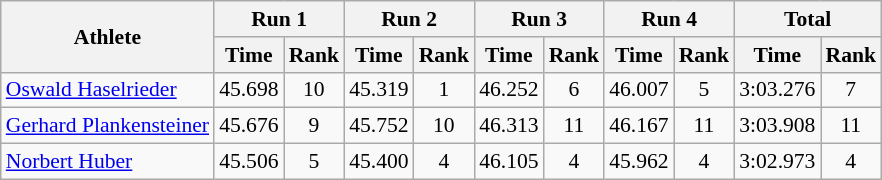<table class="wikitable" border="1" style="font-size:90%">
<tr>
<th rowspan="2">Athlete</th>
<th colspan="2">Run 1</th>
<th colspan="2">Run 2</th>
<th colspan="2">Run 3</th>
<th colspan="2">Run 4</th>
<th colspan="2">Total</th>
</tr>
<tr>
<th>Time</th>
<th>Rank</th>
<th>Time</th>
<th>Rank</th>
<th>Time</th>
<th>Rank</th>
<th>Time</th>
<th>Rank</th>
<th>Time</th>
<th>Rank</th>
</tr>
<tr>
<td><a href='#'>Oswald Haselrieder</a></td>
<td align="center">45.698</td>
<td align="center">10</td>
<td align="center">45.319</td>
<td align="center">1</td>
<td align="center">46.252</td>
<td align="center">6</td>
<td align="center">46.007</td>
<td align="center">5</td>
<td align="center">3:03.276</td>
<td align="center">7</td>
</tr>
<tr>
<td><a href='#'>Gerhard Plankensteiner</a></td>
<td align="center">45.676</td>
<td align="center">9</td>
<td align="center">45.752</td>
<td align="center">10</td>
<td align="center">46.313</td>
<td align="center">11</td>
<td align="center">46.167</td>
<td align="center">11</td>
<td align="center">3:03.908</td>
<td align="center">11</td>
</tr>
<tr>
<td><a href='#'>Norbert Huber</a></td>
<td align="center">45.506</td>
<td align="center">5</td>
<td align="center">45.400</td>
<td align="center">4</td>
<td align="center">46.105</td>
<td align="center">4</td>
<td align="center">45.962</td>
<td align="center">4</td>
<td align="center">3:02.973</td>
<td align="center">4</td>
</tr>
</table>
